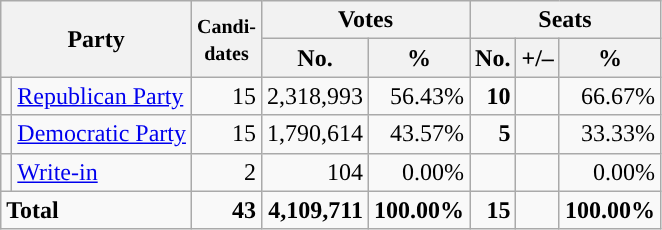<table class="wikitable" style="font-size:100%; text-align:right;">
<tr>
<th colspan=2 rowspan=2>Party</th>
<th rowspan=2><small>Candi-<br>dates</small></th>
<th colspan=2>Votes</th>
<th colspan=3>Seats</th>
</tr>
<tr>
<th>No.</th>
<th>%</th>
<th>No.</th>
<th>+/–</th>
<th>%</th>
</tr>
<tr>
<td style="background:"></td>
<td align=left><a href='#'>Republican Party</a></td>
<td>15</td>
<td>2,318,993</td>
<td>56.43%</td>
<td><strong>10</strong></td>
<td></td>
<td>66.67%</td>
</tr>
<tr>
<td style="background:"></td>
<td align=left><a href='#'>Democratic Party</a></td>
<td>15</td>
<td>1,790,614</td>
<td>43.57%</td>
<td><strong>5</strong></td>
<td></td>
<td>33.33%</td>
</tr>
<tr>
<td style="background:"></td>
<td align=left><a href='#'>Write-in</a></td>
<td>2</td>
<td>104</td>
<td>0.00%</td>
<td><strong> </strong></td>
<td></td>
<td>0.00%</td>
</tr>
<tr style="font-weight:bold">
<td colspan=2 align=left>Total</td>
<td>43</td>
<td>4,109,711</td>
<td>100.00%</td>
<td>15</td>
<td></td>
<td>100.00%</td>
</tr>
</table>
